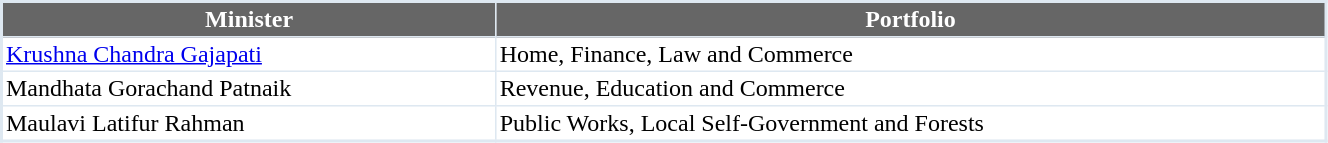<table width="70%" cellpadding="2" cellspacing="0" border="1" style="border-collapse: collapse; border: 2px #DEE8F1 solid; font-size: x-big; font-family: verdana">
<tr>
<th style="background-color:#666666; color:white">Minister</th>
<th style="background-color:#666666; color:white">Portfolio</th>
</tr>
<tr>
<td><a href='#'>Krushna Chandra Gajapati</a></td>
<td>Home, Finance, Law and Commerce</td>
</tr>
<tr>
<td>Mandhata Gorachand Patnaik</td>
<td>Revenue, Education and Commerce</td>
</tr>
<tr>
<td>Maulavi Latifur Rahman</td>
<td>Public Works, Local Self-Government and Forests</td>
</tr>
</table>
